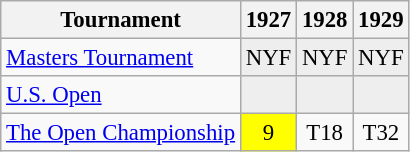<table class="wikitable" style="font-size:95%;text-align:center;">
<tr>
<th>Tournament</th>
<th>1927</th>
<th>1928</th>
<th>1929</th>
</tr>
<tr>
<td align=left><a href='#'>Masters Tournament</a></td>
<td style="background:#eeeeee;">NYF</td>
<td style="background:#eeeeee;">NYF</td>
<td style="background:#eeeeee;">NYF</td>
</tr>
<tr>
<td align=left><a href='#'>U.S. Open</a></td>
<td style="background:#eeeeee;"></td>
<td style="background:#eeeeee;"></td>
<td style="background:#eeeeee;"></td>
</tr>
<tr>
<td align=left><a href='#'>The Open Championship</a></td>
<td style="background:yellow;">9</td>
<td>T18</td>
<td>T32</td>
</tr>
</table>
